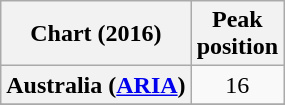<table class="wikitable sortable plainrowheaders" style="text-align:center">
<tr>
<th>Chart (2016)</th>
<th>Peak<br>position</th>
</tr>
<tr>
<th scope="row">Australia (<a href='#'>ARIA</a>)</th>
<td>16</td>
</tr>
<tr>
</tr>
<tr>
</tr>
<tr>
</tr>
<tr>
</tr>
</table>
